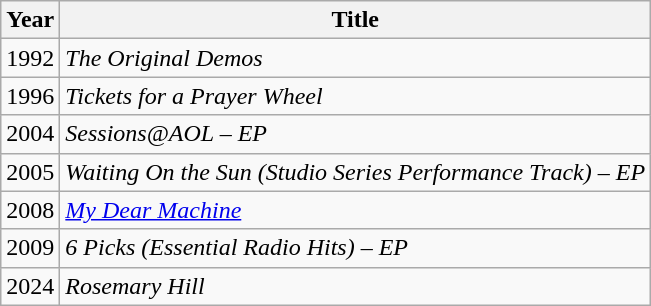<table class="wikitable">
<tr>
<th scope="col">Year</th>
<th scope="col">Title</th>
</tr>
<tr>
<td>1992</td>
<td><em>The Original Demos</em></td>
</tr>
<tr>
<td>1996</td>
<td><em>Tickets for a Prayer Wheel</em></td>
</tr>
<tr>
<td>2004</td>
<td><em>Sessions@AOL – EP</em></td>
</tr>
<tr>
<td>2005</td>
<td><em>Waiting On the Sun (Studio Series Performance Track) – EP</em></td>
</tr>
<tr>
<td>2008</td>
<td><em><a href='#'>My Dear Machine</a></em></td>
</tr>
<tr>
<td>2009</td>
<td><em>6 Picks (Essential Radio Hits) – EP</em></td>
</tr>
<tr>
<td>2024</td>
<td><em>Rosemary Hill</em></td>
</tr>
</table>
